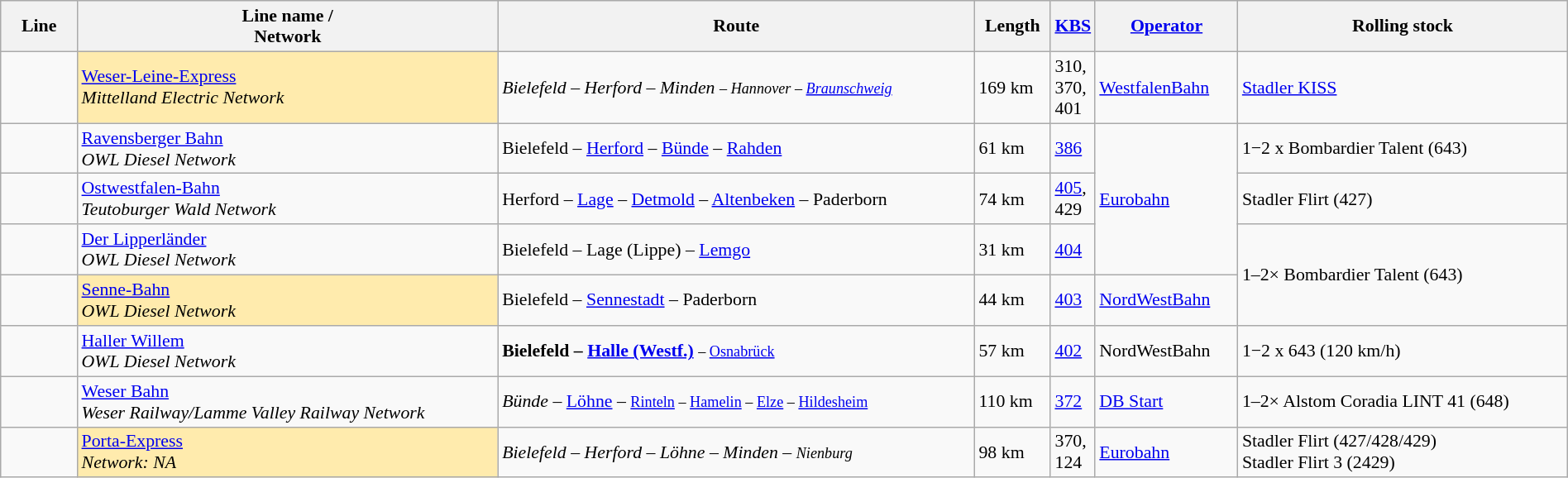<table class="wikitable" style="font-size:91%; width:100%;">
<tr class="hintergrundfarbe5">
<th width="55">Line</th>
<th>Line name /<br>Network</th>
<th>Route</th>
<th>Length</th>
<th width="20"><a href='#'>KBS</a></th>
<th><a href='#'>Operator</a></th>
<th>Rolling stock</th>
</tr>
<tr>
<td style="font-size:111%;"></td>
<td style="background-color:#FFEBAD"><a href='#'>Weser-Leine-Express</a><br> <em>Mittelland Electric Network</em></td>
<td><em>Bielefeld – Herford – Minden <small>– Hannover – <a href='#'>Braunschweig</a></small></em></td>
<td>169 km</td>
<td>310, 370, 401</td>
<td><a href='#'>WestfalenBahn</a></td>
<td><a href='#'>Stadler KISS</a></td>
</tr>
<tr>
<td style="font-size:111%;"></td>
<td><a href='#'>Ravensberger Bahn</a><br><em>OWL Diesel Network</em></td>
<td>Bielefeld – <a href='#'>Herford</a> – <a href='#'>Bünde</a> – <a href='#'>Rahden</a></td>
<td>61 km</td>
<td><a href='#'>386</a></td>
<td rowspan="3"><a href='#'>Eurobahn</a></td>
<td>1−2 x Bombardier Talent (643)</td>
</tr>
<tr>
<td style="font-size:111%;"></td>
<td><a href='#'>Ostwestfalen-Bahn</a><br><em>Teutoburger Wald Network</em></td>
<td>Herford – <a href='#'>Lage</a> – <a href='#'>Detmold</a> – <a href='#'>Altenbeken</a> – Paderborn</td>
<td>74 km</td>
<td><a href='#'>405</a>, 429</td>
<td>Stadler Flirt (427)</td>
</tr>
<tr>
<td style="font-size:111%;"></td>
<td><a href='#'>Der Lipperländer</a><br><em>OWL Diesel Network</em></td>
<td>Bielefeld – Lage (Lippe) – <a href='#'>Lemgo</a></td>
<td>31 km</td>
<td><a href='#'>404</a></td>
<td rowspan="2">1–2× Bombardier Talent (643)</td>
</tr>
<tr>
<td style="font-size:111%;"></td>
<td style="background-color:#FFEBAD"><a href='#'>Senne-Bahn</a><br><em>OWL Diesel Network</em></td>
<td>Bielefeld – <a href='#'>Sennestadt</a> – Paderborn</td>
<td>44 km</td>
<td><a href='#'>403</a></td>
<td><a href='#'>NordWestBahn</a></td>
</tr>
<tr>
<td style="font-size:111%;"></td>
<td><a href='#'>Haller Willem</a><br><em>OWL Diesel Network</em></td>
<td><strong>Bielefeld – <a href='#'>Halle (Westf.)</a></strong> <small>– <a href='#'>Osnabrück</a></small></td>
<td>57 km</td>
<td><a href='#'>402</a></td>
<td>NordWestBahn</td>
<td>1−2 x 643 (120 km/h)</td>
</tr>
<tr>
<td style="font-size:111%;"></td>
<td><a href='#'>Weser Bahn</a><br> <em>Weser Railway/Lamme Valley Railway Network</em></td>
<td><em>Bünde</em> – <a href='#'>Löhne</a> – <small><a href='#'>Rinteln</a> – <a href='#'>Hamelin</a> – <a href='#'>Elze</a> – <a href='#'>Hildesheim</a></small></td>
<td>110 km</td>
<td><a href='#'>372</a></td>
<td><a href='#'>DB Start</a></td>
<td>1–2× Alstom Coradia LINT 41 (648)</td>
</tr>
<tr>
<td style="font-size:111%;"></td>
<td style="background-color:#FFEBAD"><a href='#'>Porta-Express</a><br> <em>Network: NA</em></td>
<td><em>Bielefeld – Herford – Löhne – Minden – <small>Nienburg</small></em></td>
<td>98 km</td>
<td>370, 124</td>
<td><a href='#'>Eurobahn</a></td>
<td>Stadler Flirt (427/428/429)<br>Stadler Flirt 3 (2429)</td>
</tr>
</table>
